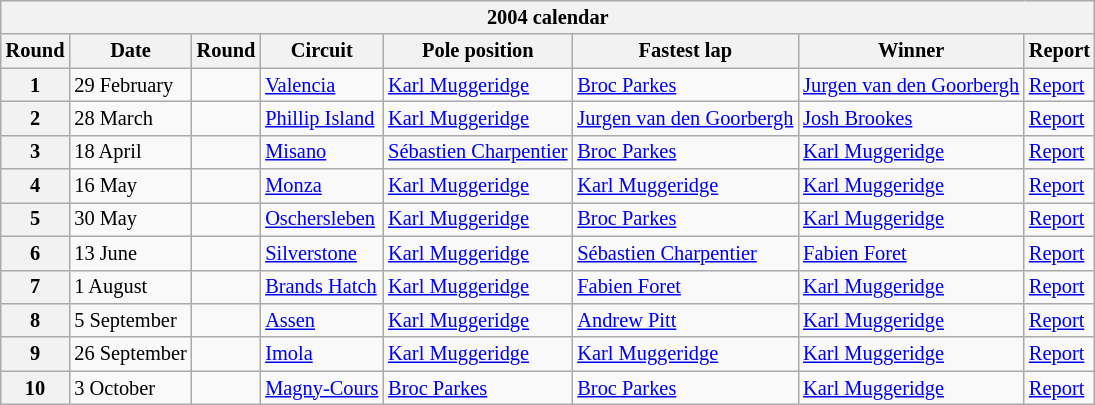<table class="wikitable" style="font-size: 85%">
<tr>
<th colspan=8>2004 calendar</th>
</tr>
<tr>
<th>Round</th>
<th>Date</th>
<th>Round</th>
<th>Circuit</th>
<th>Pole position</th>
<th>Fastest lap</th>
<th>Winner</th>
<th>Report</th>
</tr>
<tr>
<th>1</th>
<td>29 February</td>
<td></td>
<td><a href='#'>Valencia</a></td>
<td> <a href='#'>Karl Muggeridge</a></td>
<td> <a href='#'>Broc Parkes</a></td>
<td> <a href='#'>Jurgen van den Goorbergh</a></td>
<td><a href='#'>Report</a></td>
</tr>
<tr>
<th>2</th>
<td>28 March</td>
<td></td>
<td><a href='#'>Phillip Island</a></td>
<td> <a href='#'>Karl Muggeridge</a></td>
<td> <a href='#'>Jurgen van den Goorbergh</a></td>
<td> <a href='#'>Josh Brookes</a></td>
<td><a href='#'>Report</a></td>
</tr>
<tr>
<th>3</th>
<td>18 April</td>
<td></td>
<td><a href='#'>Misano</a></td>
<td> <a href='#'>Sébastien Charpentier</a></td>
<td> <a href='#'>Broc Parkes</a></td>
<td> <a href='#'>Karl Muggeridge</a></td>
<td><a href='#'>Report</a></td>
</tr>
<tr>
<th>4</th>
<td>16 May</td>
<td></td>
<td><a href='#'>Monza</a></td>
<td> <a href='#'>Karl Muggeridge</a></td>
<td> <a href='#'>Karl Muggeridge</a></td>
<td> <a href='#'>Karl Muggeridge</a></td>
<td><a href='#'>Report</a></td>
</tr>
<tr>
<th>5</th>
<td>30 May</td>
<td></td>
<td><a href='#'>Oschersleben</a></td>
<td> <a href='#'>Karl Muggeridge</a></td>
<td> <a href='#'>Broc Parkes</a></td>
<td> <a href='#'>Karl Muggeridge</a></td>
<td><a href='#'>Report</a></td>
</tr>
<tr>
<th>6</th>
<td>13 June</td>
<td></td>
<td><a href='#'>Silverstone</a></td>
<td> <a href='#'>Karl Muggeridge</a></td>
<td> <a href='#'>Sébastien Charpentier</a></td>
<td> <a href='#'>Fabien Foret</a></td>
<td><a href='#'>Report</a></td>
</tr>
<tr>
<th>7</th>
<td>1 August</td>
<td></td>
<td><a href='#'>Brands Hatch</a></td>
<td> <a href='#'>Karl Muggeridge</a></td>
<td> <a href='#'>Fabien Foret</a></td>
<td> <a href='#'>Karl Muggeridge</a></td>
<td><a href='#'>Report</a></td>
</tr>
<tr>
<th>8</th>
<td>5 September</td>
<td></td>
<td><a href='#'>Assen</a></td>
<td> <a href='#'>Karl Muggeridge</a></td>
<td> <a href='#'>Andrew Pitt</a></td>
<td> <a href='#'>Karl Muggeridge</a></td>
<td><a href='#'>Report</a></td>
</tr>
<tr>
<th>9</th>
<td>26 September</td>
<td></td>
<td><a href='#'>Imola</a></td>
<td> <a href='#'>Karl Muggeridge</a></td>
<td> <a href='#'>Karl Muggeridge</a></td>
<td> <a href='#'>Karl Muggeridge</a></td>
<td><a href='#'>Report</a></td>
</tr>
<tr>
<th>10</th>
<td>3 October</td>
<td></td>
<td><a href='#'>Magny-Cours</a></td>
<td> <a href='#'>Broc Parkes</a></td>
<td> <a href='#'>Broc Parkes</a></td>
<td> <a href='#'>Karl Muggeridge</a></td>
<td><a href='#'>Report</a></td>
</tr>
</table>
